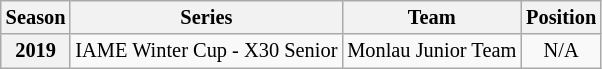<table class="wikitable" style="font-size: 85%; text-align:center">
<tr>
<th>Season</th>
<th>Series</th>
<th>Team</th>
<th>Position</th>
</tr>
<tr>
<th>2019</th>
<td align="left">IAME Winter Cup - X30 Senior</td>
<td align="left">Monlau Junior Team</td>
<td>N/A</td>
</tr>
</table>
